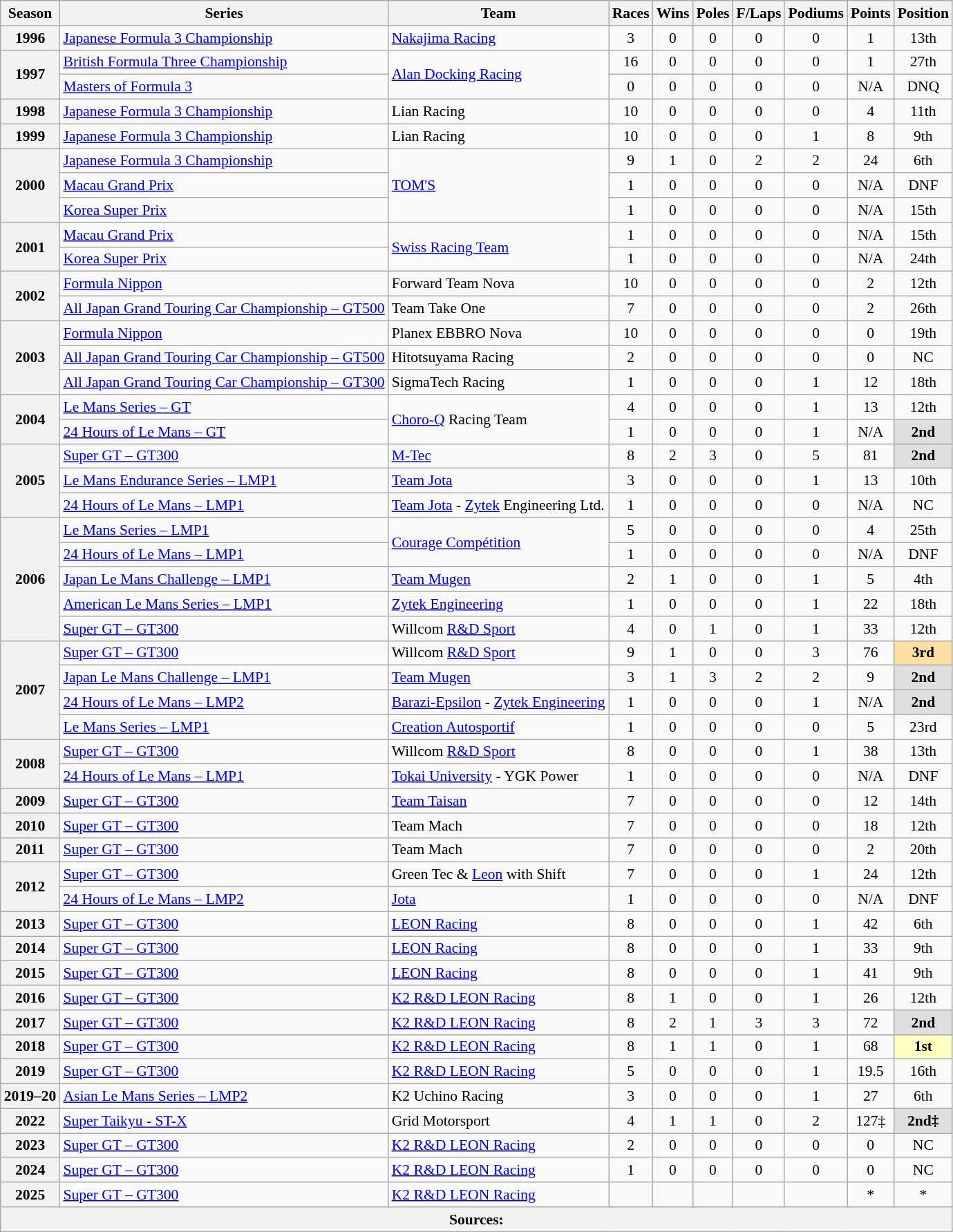<table class="wikitable" style="font-size: 90%; text-align:center">
<tr>
<th>Season</th>
<th>Series</th>
<th>Team</th>
<th>Races</th>
<th>Wins</th>
<th>Poles</th>
<th>F/Laps</th>
<th>Podiums</th>
<th>Points</th>
<th>Position</th>
</tr>
<tr>
<th>1996</th>
<td align=left><a href='#'>Japanese Formula 3 Championship</a></td>
<td align=left><a href='#'>Nakajima Racing</a></td>
<td>3</td>
<td>0</td>
<td>0</td>
<td>0</td>
<td>0</td>
<td>1</td>
<td>13th</td>
</tr>
<tr>
<th rowspan="2">1997</th>
<td align=left><a href='#'>British Formula Three Championship</a></td>
<td align=left rowspan="2"><a href='#'>Alan Docking Racing</a></td>
<td>16</td>
<td>0</td>
<td>0</td>
<td>0</td>
<td>0</td>
<td>1</td>
<td>27th</td>
</tr>
<tr>
<td align=left><a href='#'>Masters of Formula 3</a></td>
<td>0</td>
<td>0</td>
<td>0</td>
<td>0</td>
<td>0</td>
<td>N/A</td>
<td>DNQ</td>
</tr>
<tr>
<th>1998</th>
<td align=left><a href='#'>Japanese Formula 3 Championship</a></td>
<td align=left>Lian Racing</td>
<td>10</td>
<td>0</td>
<td>0</td>
<td>0</td>
<td>0</td>
<td>4</td>
<td>11th</td>
</tr>
<tr>
<th>1999</th>
<td align=left><a href='#'>Japanese Formula 3 Championship</a></td>
<td align=left>Lian Racing</td>
<td>10</td>
<td>0</td>
<td>0</td>
<td>0</td>
<td>1</td>
<td>8</td>
<td>9th</td>
</tr>
<tr>
<th rowspan="3">2000</th>
<td align=left><a href='#'>Japanese Formula 3 Championship</a></td>
<td align=left rowspan="3"><a href='#'>TOM'S</a></td>
<td>9</td>
<td>1</td>
<td>0</td>
<td>2</td>
<td>2</td>
<td>24</td>
<td>6th</td>
</tr>
<tr>
<td align=left><a href='#'>Macau Grand Prix</a></td>
<td>1</td>
<td>0</td>
<td>0</td>
<td>0</td>
<td>0</td>
<td>N/A</td>
<td>DNF</td>
</tr>
<tr>
<td align=left><a href='#'>Korea Super Prix</a></td>
<td>1</td>
<td>0</td>
<td>0</td>
<td>0</td>
<td>0</td>
<td>N/A</td>
<td>15th</td>
</tr>
<tr>
<th rowspan="2">2001</th>
<td align=left><a href='#'>Macau Grand Prix</a></td>
<td align=left rowspan="2"><a href='#'>Swiss Racing Team</a></td>
<td>1</td>
<td>0</td>
<td>0</td>
<td>0</td>
<td>0</td>
<td>N/A</td>
<td>15th</td>
</tr>
<tr>
<td align=left><a href='#'>Korea Super Prix</a></td>
<td>1</td>
<td>0</td>
<td>0</td>
<td>0</td>
<td>0</td>
<td>N/A</td>
<td>24th</td>
</tr>
<tr>
<th rowspan="2">2002</th>
<td align=left><a href='#'>Formula Nippon</a></td>
<td align=left>Forward Team Nova</td>
<td>10</td>
<td>0</td>
<td>0</td>
<td>0</td>
<td>0</td>
<td>2</td>
<td>12th</td>
</tr>
<tr>
<td align=left><a href='#'>All Japan Grand Touring Car Championship – GT500</a></td>
<td align=left>Team Take One</td>
<td>7</td>
<td>0</td>
<td>0</td>
<td>0</td>
<td>0</td>
<td>2</td>
<td>26th</td>
</tr>
<tr>
<th rowspan="3">2003</th>
<td align=left><a href='#'>Formula Nippon</a></td>
<td align=left>Planex EBBRO Nova</td>
<td>10</td>
<td>0</td>
<td>0</td>
<td>0</td>
<td>0</td>
<td>0</td>
<td>19th</td>
</tr>
<tr>
<td align=left><a href='#'>All Japan Grand Touring Car Championship – GT500</a></td>
<td align=left>Hitotsuyama Racing</td>
<td>2</td>
<td>0</td>
<td>0</td>
<td>0</td>
<td>0</td>
<td>0</td>
<td>NC</td>
</tr>
<tr>
<td align=left><a href='#'>All Japan Grand Touring Car Championship – GT300</a></td>
<td align=left>SigmaTech Racing</td>
<td>1</td>
<td>0</td>
<td>0</td>
<td>0</td>
<td>1</td>
<td>12</td>
<td>18th</td>
</tr>
<tr>
<th rowspan="2">2004</th>
<td align=left><a href='#'>Le Mans Series – GT</a></td>
<td align=left rowspan="2"><a href='#'>Choro-Q</a> Racing Team</td>
<td>4</td>
<td>0</td>
<td>0</td>
<td>0</td>
<td>1</td>
<td>13</td>
<td>12th</td>
</tr>
<tr>
<td align=left><a href='#'>24 Hours of Le Mans – GT</a></td>
<td>1</td>
<td>0</td>
<td>0</td>
<td>0</td>
<td>1</td>
<td>N/A</td>
<td style="background:#dfdfdf;"><strong>2nd</strong></td>
</tr>
<tr>
<th rowspan="3">2005</th>
<td align=left><a href='#'>Super GT – GT300</a></td>
<td align=left><a href='#'>M-Tec</a></td>
<td>8</td>
<td>2</td>
<td>3</td>
<td>0</td>
<td>5</td>
<td>81</td>
<td style="background:#dfdfdf;"><strong>2nd</strong></td>
</tr>
<tr>
<td align=left><a href='#'>Le Mans Endurance Series – LMP1</a></td>
<td align=left><a href='#'>Team Jota</a></td>
<td>3</td>
<td>0</td>
<td>0</td>
<td>0</td>
<td>1</td>
<td>13</td>
<td>10th</td>
</tr>
<tr>
<td align=left><a href='#'>24 Hours of Le Mans – LMP1</a></td>
<td align=left><a href='#'>Team Jota</a> - <a href='#'>Zytek</a> Engineering Ltd.</td>
<td>1</td>
<td>0</td>
<td>0</td>
<td>0</td>
<td>0</td>
<td>N/A</td>
<td>NC</td>
</tr>
<tr>
<th rowspan="5">2006</th>
<td align=left><a href='#'>Le Mans Series – LMP1</a></td>
<td align=left rowspan="2"><a href='#'>Courage Compétition</a></td>
<td>5</td>
<td>0</td>
<td>0</td>
<td>0</td>
<td>0</td>
<td>4</td>
<td>25th</td>
</tr>
<tr>
<td align=left><a href='#'>24 Hours of Le Mans – LMP1</a></td>
<td>1</td>
<td>0</td>
<td>0</td>
<td>0</td>
<td>0</td>
<td>N/A</td>
<td>DNF</td>
</tr>
<tr>
<td align=left><a href='#'>Japan Le Mans Challenge – LMP1</a></td>
<td align=left><a href='#'>Team Mugen</a></td>
<td>2</td>
<td>1</td>
<td>0</td>
<td>0</td>
<td>1</td>
<td>5</td>
<td>4th</td>
</tr>
<tr>
<td align=left><a href='#'>American Le Mans Series – LMP1</a></td>
<td align=left><a href='#'>Zytek Engineering</a></td>
<td>1</td>
<td>0</td>
<td>0</td>
<td>0</td>
<td>1</td>
<td>22</td>
<td>18th</td>
</tr>
<tr>
<td align=left><a href='#'>Super GT – GT300</a></td>
<td align=left>Willcom <a href='#'>R&D Sport</a></td>
<td>4</td>
<td>0</td>
<td>1</td>
<td>0</td>
<td>1</td>
<td>33</td>
<td>12th</td>
</tr>
<tr>
<th rowspan="4">2007</th>
<td align=left><a href='#'>Super GT – GT300</a></td>
<td align=left>Willcom <a href='#'>R&D Sport</a></td>
<td>9</td>
<td>1</td>
<td>0</td>
<td>0</td>
<td>3</td>
<td>76</td>
<td style="background:#ffdf9f;"><strong>3rd</strong></td>
</tr>
<tr>
<td align=left><a href='#'>Japan Le Mans Challenge – LMP1</a></td>
<td align=left><a href='#'>Team Mugen</a></td>
<td>3</td>
<td>1</td>
<td>3</td>
<td>2</td>
<td>2</td>
<td>9</td>
<td style="background:#dfdfdf;"><strong>2nd</strong></td>
</tr>
<tr>
<td align=left><a href='#'>24 Hours of Le Mans – LMP2</a></td>
<td align=left><a href='#'>Barazi-Epsilon</a> - <a href='#'>Zytek Engineering</a></td>
<td>1</td>
<td>0</td>
<td>0</td>
<td>0</td>
<td>1</td>
<td>N/A</td>
<td style="background:#dfdfdf;"><strong>2nd</strong></td>
</tr>
<tr>
<td align=left><a href='#'>Le Mans Series – LMP1</a></td>
<td align=left><a href='#'>Creation Autosportif</a></td>
<td>1</td>
<td>0</td>
<td>0</td>
<td>0</td>
<td>0</td>
<td>5</td>
<td>23rd</td>
</tr>
<tr>
<th rowspan="2">2008</th>
<td align=left><a href='#'>Super GT – GT300</a></td>
<td align=left>Willcom <a href='#'>R&D Sport</a></td>
<td>8</td>
<td>0</td>
<td>0</td>
<td>0</td>
<td>1</td>
<td>38</td>
<td>13th</td>
</tr>
<tr>
<td align=left><a href='#'>24 Hours of Le Mans – LMP1</a></td>
<td align=left><a href='#'>Tokai University</a> - YGK Power</td>
<td>1</td>
<td>0</td>
<td>0</td>
<td>0</td>
<td>0</td>
<td>N/A</td>
<td>DNF</td>
</tr>
<tr>
<th>2009</th>
<td align=left><a href='#'>Super GT – GT300</a></td>
<td align=left><a href='#'>Team Taisan</a></td>
<td>7</td>
<td>0</td>
<td>0</td>
<td>0</td>
<td>0</td>
<td>12</td>
<td>14th</td>
</tr>
<tr>
<th>2010</th>
<td align=left><a href='#'>Super GT – GT300</a></td>
<td align=left>Team Mach</td>
<td>7</td>
<td>0</td>
<td>0</td>
<td>0</td>
<td>0</td>
<td>18</td>
<td>12th</td>
</tr>
<tr>
<th>2011</th>
<td align=left><a href='#'>Super GT – GT300</a></td>
<td align=left>Team Mach</td>
<td>7</td>
<td>0</td>
<td>0</td>
<td>0</td>
<td>0</td>
<td>2</td>
<td>20th</td>
</tr>
<tr>
<th rowspan="2">2012</th>
<td align=left><a href='#'>Super GT – GT300</a></td>
<td align=left>Green Tec & <a href='#'>Leon</a> with Shift</td>
<td>7</td>
<td>0</td>
<td>0</td>
<td>0</td>
<td>1</td>
<td>24</td>
<td>12th</td>
</tr>
<tr>
<td align=left><a href='#'>24 Hours of Le Mans – LMP2</a></td>
<td align=left><a href='#'>Jota</a></td>
<td>1</td>
<td>0</td>
<td>0</td>
<td>0</td>
<td>0</td>
<td>N/A</td>
<td>DNF</td>
</tr>
<tr>
<th>2013</th>
<td align=left><a href='#'>Super GT – GT300</a></td>
<td align=left><a href='#'>LEON Racing</a></td>
<td>8</td>
<td>0</td>
<td>0</td>
<td>0</td>
<td>1</td>
<td>42</td>
<td>6th</td>
</tr>
<tr>
<th>2014</th>
<td align=left><a href='#'>Super GT – GT300</a></td>
<td align=left><a href='#'>LEON Racing</a></td>
<td>8</td>
<td>0</td>
<td>0</td>
<td>0</td>
<td>1</td>
<td>33</td>
<td>9th</td>
</tr>
<tr>
<th>2015</th>
<td align=left><a href='#'>Super GT – GT300</a></td>
<td align=left><a href='#'>LEON Racing</a></td>
<td>8</td>
<td>0</td>
<td>0</td>
<td>0</td>
<td>1</td>
<td>41</td>
<td>9th</td>
</tr>
<tr>
<th>2016</th>
<td align=left><a href='#'>Super GT – GT300</a></td>
<td align=left><a href='#'>K2 R&D LEON Racing</a></td>
<td>8</td>
<td>1</td>
<td>0</td>
<td>0</td>
<td>1</td>
<td>26</td>
<td>12th</td>
</tr>
<tr>
<th>2017</th>
<td align=left><a href='#'>Super GT – GT300</a></td>
<td align=left><a href='#'>K2 R&D LEON Racing</a></td>
<td>8</td>
<td>2</td>
<td>1</td>
<td>3</td>
<td>3</td>
<td>72</td>
<td style="background:#dfdfdf;"><strong>2nd</strong></td>
</tr>
<tr>
<th>2018</th>
<td align=left><a href='#'>Super GT – GT300</a></td>
<td align=left><a href='#'>K2 R&D LEON Racing</a></td>
<td>8</td>
<td>1</td>
<td>1</td>
<td>0</td>
<td>1</td>
<td>68</td>
<td style="background:#FFFFBF;"><strong>1st</strong></td>
</tr>
<tr>
<th>2019</th>
<td align=left><a href='#'>Super GT – GT300</a></td>
<td align=left><a href='#'>K2 R&D LEON Racing</a></td>
<td>5</td>
<td>0</td>
<td>0</td>
<td>0</td>
<td>1</td>
<td>19.5</td>
<td>16th</td>
</tr>
<tr>
<th>2019–20</th>
<td align=left><a href='#'>Asian Le Mans Series – LMP2</a></td>
<td align=left>K2 Uchino Racing</td>
<td>3</td>
<td>0</td>
<td>0</td>
<td>0</td>
<td>1</td>
<td>27</td>
<td>6th</td>
</tr>
<tr>
<th>2022</th>
<td align=left><a href='#'>Super Taikyu - ST-X</a></td>
<td align=left>Grid Motorsport</td>
<td>4</td>
<td>1</td>
<td>1</td>
<td>0</td>
<td>2</td>
<td>127‡</td>
<td style="background:#dfdfdf;"><strong>2nd‡</strong></td>
</tr>
<tr>
<th>2023</th>
<td align=left><a href='#'>Super GT – GT300</a></td>
<td align=left><a href='#'>K2 R&D LEON Racing</a></td>
<td>2</td>
<td>0</td>
<td>0</td>
<td>0</td>
<td>0</td>
<td>0</td>
<td>NC</td>
</tr>
<tr>
<th>2024</th>
<td align=left><a href='#'>Super GT – GT300</a></td>
<td align=left><a href='#'>K2 R&D LEON Racing</a></td>
<td>1</td>
<td>0</td>
<td>0</td>
<td>0</td>
<td>0</td>
<td>0</td>
<td>NC</td>
</tr>
<tr>
<th>2025</th>
<td align=left><a href='#'>Super GT – GT300</a></td>
<td align=left><a href='#'>K2 R&D LEON Racing</a></td>
<td></td>
<td></td>
<td></td>
<td></td>
<td></td>
<td>*</td>
<td>*</td>
</tr>
<tr>
<th colspan="10">Sources:</th>
</tr>
</table>
